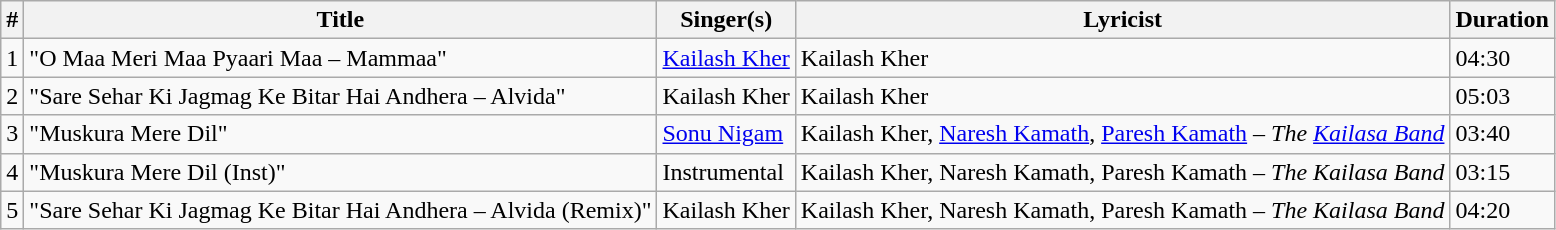<table class=wikitable>
<tr>
<th>#</th>
<th>Title</th>
<th>Singer(s)</th>
<th>Lyricist</th>
<th>Duration</th>
</tr>
<tr>
<td>1</td>
<td>"O Maa Meri Maa Pyaari Maa – Mammaa"</td>
<td><a href='#'>Kailash Kher</a></td>
<td>Kailash Kher</td>
<td>04:30</td>
</tr>
<tr>
<td>2</td>
<td>"Sare Sehar Ki Jagmag Ke Bitar Hai Andhera – Alvida"</td>
<td>Kailash Kher</td>
<td>Kailash Kher</td>
<td>05:03</td>
</tr>
<tr>
<td>3</td>
<td>"Muskura Mere Dil"</td>
<td><a href='#'>Sonu Nigam</a></td>
<td>Kailash Kher, <a href='#'>Naresh Kamath</a>, <a href='#'>Paresh Kamath</a> – <em>The <a href='#'>Kailasa Band</a></em></td>
<td>03:40</td>
</tr>
<tr>
<td>4</td>
<td>"Muskura Mere Dil (Inst)"</td>
<td>Instrumental</td>
<td>Kailash Kher, Naresh Kamath, Paresh Kamath – <em>The Kailasa Band</em></td>
<td>03:15</td>
</tr>
<tr>
<td>5</td>
<td>"Sare Sehar Ki Jagmag Ke Bitar Hai Andhera – Alvida (Remix)"</td>
<td>Kailash Kher</td>
<td>Kailash Kher, Naresh Kamath, Paresh Kamath – <em>The Kailasa Band</em></td>
<td>04:20</td>
</tr>
</table>
